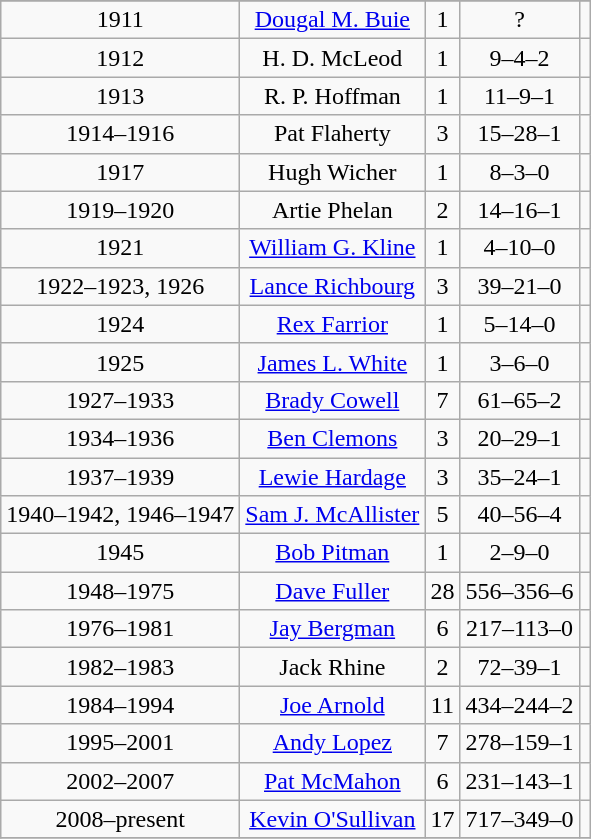<table class="wikitable" style="text-align:center">
<tr>
</tr>
<tr>
<td>1911</td>
<td><a href='#'>Dougal M. Buie</a></td>
<td>1</td>
<td>?</td>
<td></td>
</tr>
<tr>
<td>1912</td>
<td>H. D. McLeod</td>
<td>1</td>
<td>9–4–2</td>
<td></td>
</tr>
<tr>
<td>1913</td>
<td>R. P. Hoffman</td>
<td>1</td>
<td>11–9–1</td>
<td></td>
</tr>
<tr>
<td>1914–1916</td>
<td>Pat Flaherty</td>
<td>3</td>
<td>15–28–1</td>
<td></td>
</tr>
<tr>
<td>1917</td>
<td>Hugh Wicher</td>
<td>1</td>
<td>8–3–0</td>
<td></td>
</tr>
<tr>
<td>1919–1920</td>
<td>Artie Phelan</td>
<td>2</td>
<td>14–16–1</td>
<td></td>
</tr>
<tr>
<td>1921</td>
<td><a href='#'>William G. Kline</a></td>
<td>1</td>
<td>4–10–0</td>
<td></td>
</tr>
<tr>
<td>1922–1923, 1926</td>
<td><a href='#'>Lance Richbourg</a></td>
<td>3</td>
<td>39–21–0</td>
<td></td>
</tr>
<tr>
<td>1924</td>
<td><a href='#'>Rex Farrior</a></td>
<td>1</td>
<td>5–14–0</td>
<td></td>
</tr>
<tr>
<td>1925</td>
<td><a href='#'>James L. White</a></td>
<td>1</td>
<td>3–6–0</td>
<td></td>
</tr>
<tr>
<td>1927–1933</td>
<td><a href='#'>Brady Cowell</a></td>
<td>7</td>
<td>61–65–2</td>
<td></td>
</tr>
<tr>
<td>1934–1936</td>
<td><a href='#'>Ben Clemons</a></td>
<td>3</td>
<td>20–29–1</td>
<td></td>
</tr>
<tr>
<td>1937–1939</td>
<td><a href='#'>Lewie Hardage</a></td>
<td>3</td>
<td>35–24–1</td>
<td></td>
</tr>
<tr>
<td>1940–1942, 1946–1947</td>
<td><a href='#'>Sam J. McAllister</a></td>
<td>5</td>
<td>40–56–4</td>
<td></td>
</tr>
<tr>
<td>1945</td>
<td><a href='#'>Bob Pitman</a></td>
<td>1</td>
<td>2–9–0</td>
<td></td>
</tr>
<tr>
<td>1948–1975</td>
<td><a href='#'>Dave Fuller</a></td>
<td>28</td>
<td>556–356–6</td>
<td></td>
</tr>
<tr>
<td>1976–1981</td>
<td><a href='#'>Jay Bergman</a></td>
<td>6</td>
<td>217–113–0</td>
<td></td>
</tr>
<tr>
<td>1982–1983</td>
<td>Jack Rhine</td>
<td>2</td>
<td>72–39–1</td>
<td></td>
</tr>
<tr>
<td>1984–1994</td>
<td><a href='#'>Joe Arnold</a></td>
<td>11</td>
<td>434–244–2</td>
<td></td>
</tr>
<tr>
<td>1995–2001</td>
<td><a href='#'>Andy Lopez</a></td>
<td>7</td>
<td>278–159–1</td>
<td></td>
</tr>
<tr>
<td>2002–2007</td>
<td><a href='#'>Pat McMahon</a></td>
<td>6</td>
<td>231–143–1</td>
<td></td>
</tr>
<tr>
<td>2008–present</td>
<td><a href='#'>Kevin O'Sullivan</a></td>
<td>17</td>
<td>717–349–0</td>
<td></td>
</tr>
<tr>
</tr>
</table>
